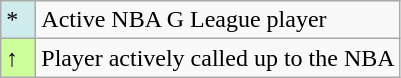<table class="wikitable">
<tr>
<td style="background:#CFECEC; width:1em">*</td>
<td>Active NBA G League player</td>
</tr>
<tr>
<td style="background:#CCFF99; width:1em">↑</td>
<td>Player actively called up to the NBA</td>
</tr>
</table>
